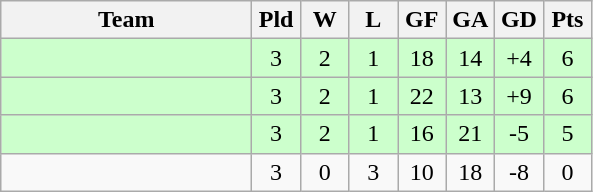<table class="wikitable" style="text-align:center;">
<tr>
<th width=160>Team</th>
<th width=25>Pld</th>
<th width=25>W</th>
<th width=25>L</th>
<th width=25>GF</th>
<th width=25>GA</th>
<th width=25>GD</th>
<th width=25>Pts</th>
</tr>
<tr style="background:#ccffcc;">
<td align=left></td>
<td>3</td>
<td>2</td>
<td>1</td>
<td>18</td>
<td>14</td>
<td>+4</td>
<td>6</td>
</tr>
<tr style="background:#ccffcc;">
<td align=left></td>
<td>3</td>
<td>2</td>
<td>1</td>
<td>22</td>
<td>13</td>
<td>+9</td>
<td>6</td>
</tr>
<tr style="background:#ccffcc;">
<td align=left></td>
<td>3</td>
<td>2</td>
<td>1</td>
<td>16</td>
<td>21</td>
<td>-5</td>
<td>5</td>
</tr>
<tr>
<td align=left></td>
<td>3</td>
<td>0</td>
<td>3</td>
<td>10</td>
<td>18</td>
<td>-8</td>
<td>0</td>
</tr>
</table>
